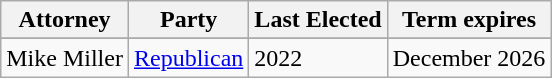<table class="wikitable">
<tr>
<th>Attorney</th>
<th>Party</th>
<th>Last Elected</th>
<th>Term expires</th>
</tr>
<tr>
</tr>
<tr>
<td>Mike Miller</td>
<td><a href='#'>Republican</a></td>
<td>2022</td>
<td>December 2026</td>
</tr>
</table>
